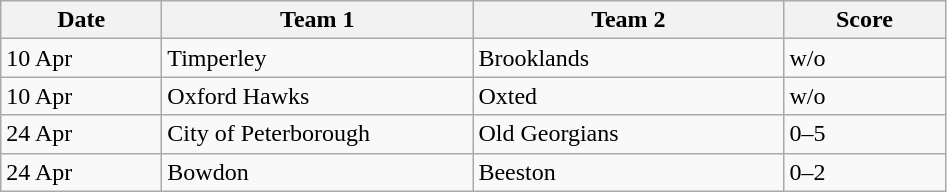<table class="wikitable" style="font-size: 100%">
<tr>
<th width=100>Date</th>
<th width=200>Team 1</th>
<th width=200>Team 2</th>
<th width=100>Score</th>
</tr>
<tr>
<td>10 Apr</td>
<td>Timperley</td>
<td>Brooklands</td>
<td>w/o</td>
</tr>
<tr>
<td>10 Apr</td>
<td>Oxford Hawks</td>
<td>Oxted</td>
<td>w/o</td>
</tr>
<tr>
<td>24 Apr</td>
<td>City of Peterborough</td>
<td>Old Georgians</td>
<td>0–5</td>
</tr>
<tr>
<td>24 Apr</td>
<td>Bowdon</td>
<td>Beeston</td>
<td>0–2</td>
</tr>
</table>
